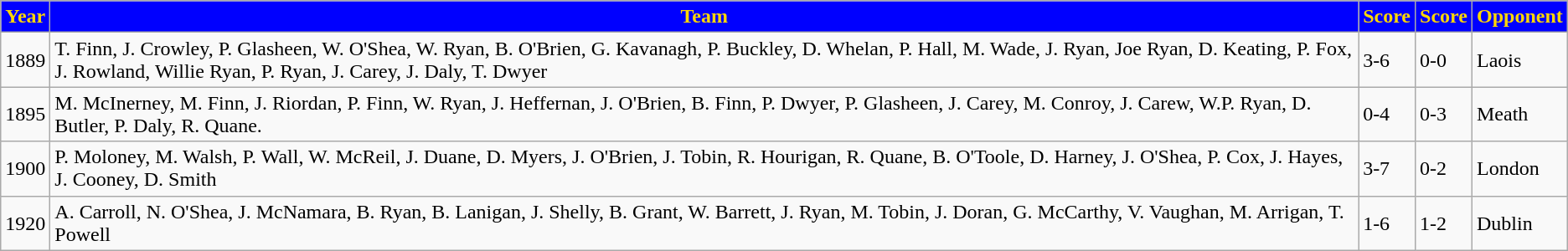<table class="wikitable">
<tr style="text-align:center;background:blue;color:gold;">
<td><strong>Year</strong></td>
<td><strong>Team</strong></td>
<td><strong>Score</strong></td>
<td><strong>Score</strong></td>
<td><strong>Opponent</strong></td>
</tr>
<tr>
<td>1889</td>
<td>T. Finn, J. Crowley, P. Glasheen, W. O'Shea, W. Ryan, B. O'Brien, G. Kavanagh, P. Buckley, D. Whelan, P. Hall, M. Wade, J. Ryan, Joe Ryan, D. Keating, P. Fox, J. Rowland, Willie Ryan, P. Ryan, J. Carey, J. Daly, T. Dwyer</td>
<td>3-6</td>
<td>0-0</td>
<td>Laois</td>
</tr>
<tr>
<td>1895</td>
<td>M. McInerney, M. Finn, J. Riordan, P. Finn, W. Ryan, J. Heffernan, J. O'Brien, B. Finn, P. Dwyer, P. Glasheen, J. Carey, M. Conroy, J. Carew, W.P. Ryan, D. Butler, P. Daly, R. Quane.</td>
<td>0-4</td>
<td>0-3</td>
<td>Meath</td>
</tr>
<tr>
<td>1900</td>
<td>P. Moloney, M. Walsh, P. Wall, W. McReil, J. Duane, D. Myers, J. O'Brien, J. Tobin, R. Hourigan, R. Quane, B. O'Toole, D. Harney, J. O'Shea, P. Cox, J. Hayes, J. Cooney, D. Smith</td>
<td>3-7</td>
<td>0-2</td>
<td>London</td>
</tr>
<tr>
<td>1920</td>
<td>A. Carroll, N. O'Shea, J. McNamara, B. Ryan, B. Lanigan, J. Shelly, B. Grant, W. Barrett, J. Ryan, M. Tobin, J. Doran, G. McCarthy, V. Vaughan, M. Arrigan, T. Powell</td>
<td>1-6</td>
<td>1-2</td>
<td>Dublin</td>
</tr>
</table>
